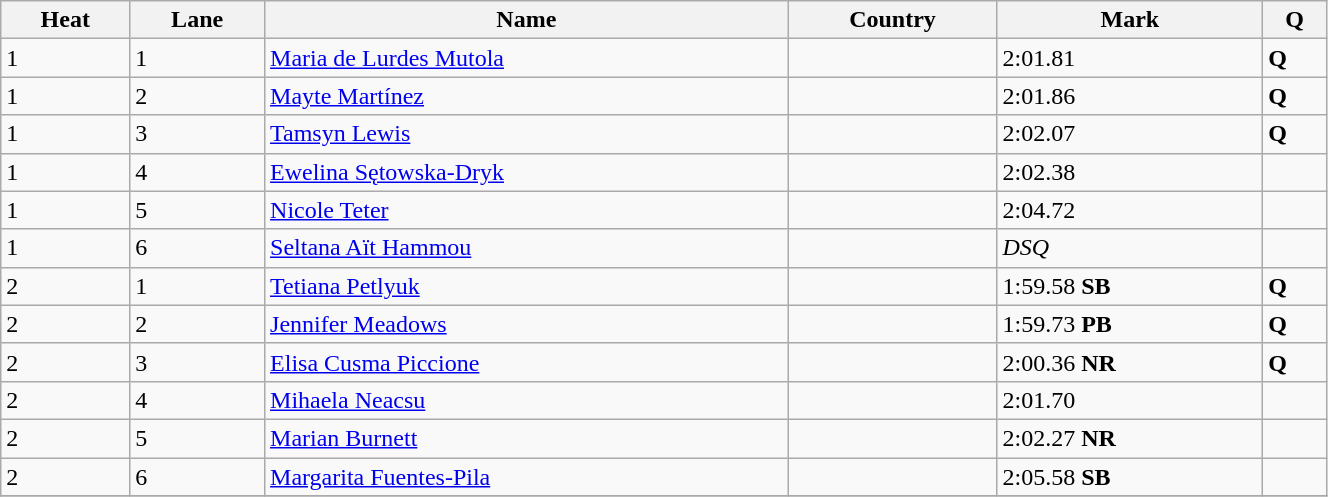<table class="wikitable sortable" width=70%>
<tr>
<th>Heat</th>
<th>Lane</th>
<th>Name</th>
<th>Country</th>
<th>Mark</th>
<th>Q</th>
</tr>
<tr>
<td>1</td>
<td>1</td>
<td><a href='#'>Maria de Lurdes Mutola</a></td>
<td></td>
<td>2:01.81</td>
<td><strong>Q</strong></td>
</tr>
<tr>
<td>1</td>
<td>2</td>
<td><a href='#'>Mayte Martínez</a></td>
<td></td>
<td>2:01.86</td>
<td><strong>Q</strong></td>
</tr>
<tr>
<td>1</td>
<td>3</td>
<td><a href='#'>Tamsyn Lewis</a></td>
<td></td>
<td>2:02.07</td>
<td><strong>Q</strong></td>
</tr>
<tr>
<td>1</td>
<td>4</td>
<td><a href='#'>Ewelina Sętowska-Dryk</a></td>
<td></td>
<td>2:02.38</td>
<td></td>
</tr>
<tr>
<td>1</td>
<td>5</td>
<td><a href='#'>Nicole Teter</a></td>
<td></td>
<td>2:04.72</td>
<td></td>
</tr>
<tr>
<td>1</td>
<td>6</td>
<td><a href='#'>Seltana Aït Hammou</a></td>
<td></td>
<td><em>DSQ</em></td>
<td></td>
</tr>
<tr>
<td>2</td>
<td>1</td>
<td><a href='#'>Tetiana Petlyuk</a></td>
<td></td>
<td>1:59.58 <strong>SB</strong></td>
<td><strong>Q</strong></td>
</tr>
<tr>
<td>2</td>
<td>2</td>
<td><a href='#'>Jennifer Meadows</a></td>
<td></td>
<td>1:59.73 <strong>PB</strong></td>
<td><strong>Q</strong></td>
</tr>
<tr>
<td>2</td>
<td>3</td>
<td><a href='#'>Elisa Cusma Piccione</a></td>
<td></td>
<td>2:00.36 <strong>NR</strong></td>
<td><strong>Q</strong></td>
</tr>
<tr>
<td>2</td>
<td>4</td>
<td><a href='#'>Mihaela Neacsu</a></td>
<td></td>
<td>2:01.70</td>
<td></td>
</tr>
<tr>
<td>2</td>
<td>5</td>
<td><a href='#'>Marian Burnett</a></td>
<td></td>
<td>2:02.27 <strong>NR</strong></td>
<td></td>
</tr>
<tr>
<td>2</td>
<td>6</td>
<td><a href='#'>Margarita Fuentes-Pila</a></td>
<td></td>
<td>2:05.58 <strong>SB</strong></td>
<td></td>
</tr>
<tr>
</tr>
</table>
